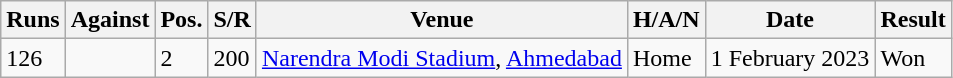<table class="wikitable sortable static-row-numbers static-row-header-text hover-highlight">
<tr>
<th>Runs</th>
<th>Against</th>
<th>Pos.</th>
<th>S/R</th>
<th>Venue</th>
<th>H/A/N</th>
<th>Date</th>
<th>Result</th>
</tr>
<tr>
<td>126</td>
<td></td>
<td>2</td>
<td>200</td>
<td><a href='#'>Narendra Modi Stadium</a>,    <a href='#'>Ahmedabad</a></td>
<td>Home</td>
<td>1 February 2023</td>
<td>Won</td>
</tr>
</table>
